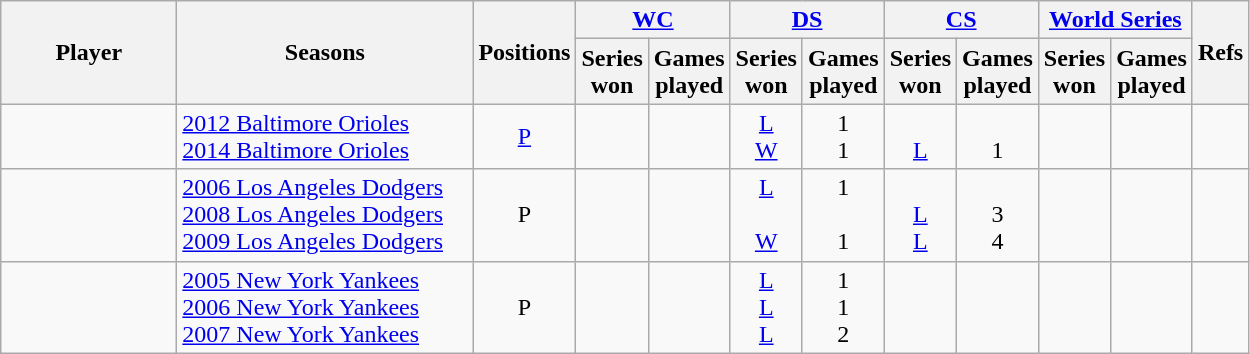<table class="wikitable sortable plainrowheaders" style="text-align:center">
<tr>
<th scope="col" rowspan=2 width=110>Player</th>
<th scope="col" rowspan=2 width=190>Seasons</th>
<th scope="col" rowspan=2 class="unsortable">Positions</th>
<th scope="colgroup" colspan=2 class="unsortable"><a href='#'>WC</a></th>
<th scope="colgroup" colspan=2 class="unsortable"><a href='#'>DS</a></th>
<th scope="colgroup" colspan=2 class="unsortable"><a href='#'>CS</a></th>
<th scope="colgroup" colspan=2 class="unsortable"><a href='#'>World Series</a></th>
<th scope="col" rowspan=2 class="unsortable">Refs</th>
</tr>
<tr>
<th scope="col" class="unsortable">Series<br>won</th>
<th scope="col" class="unsortable">Games<br>played</th>
<th scope="col" class="unsortable">Series<br>won</th>
<th scope="col" class="unsortable">Games<br>played</th>
<th scope="col" class="unsortable">Series<br>won</th>
<th scope="col" class="unsortable">Games<br>played</th>
<th scope="col" class="unsortable">Series<br>won</th>
<th scope="col" class="unsortable">Games<br>played</th>
</tr>
<tr>
<td></td>
<td align=left style="white-space:nowrap;"><a href='#'>2012 Baltimore Orioles</a><br><a href='#'>2014 Baltimore Orioles</a></td>
<td><a href='#'>P</a></td>
<td></td>
<td></td>
<td><a href='#'>L</a><br><a href='#'>W</a></td>
<td>1<br>1</td>
<td><br><a href='#'>L</a></td>
<td><br>1</td>
<td></td>
<td></td>
<td><br></td>
</tr>
<tr>
<td></td>
<td align=left style="white-space:nowrap;"><a href='#'>2006 Los Angeles Dodgers</a><br><a href='#'>2008 Los Angeles Dodgers</a><br><a href='#'>2009 Los Angeles Dodgers</a></td>
<td>P</td>
<td></td>
<td></td>
<td><a href='#'>L</a><br><br><a href='#'>W</a></td>
<td>1<br><br>1</td>
<td><br><a href='#'>L</a><br><a href='#'>L</a></td>
<td><br>3<br>4</td>
<td></td>
<td></td>
<td><br><br></td>
</tr>
<tr>
<td></td>
<td align=left style="white-space:nowrap;"><a href='#'>2005 New York Yankees</a><br><a href='#'>2006 New York Yankees</a><br><a href='#'>2007 New York Yankees</a></td>
<td>P</td>
<td></td>
<td></td>
<td><a href='#'>L</a><br><a href='#'>L</a><br><a href='#'>L</a></td>
<td>1<br>1<br>2</td>
<td></td>
<td></td>
<td></td>
<td></td>
<td><br><br></td>
</tr>
</table>
